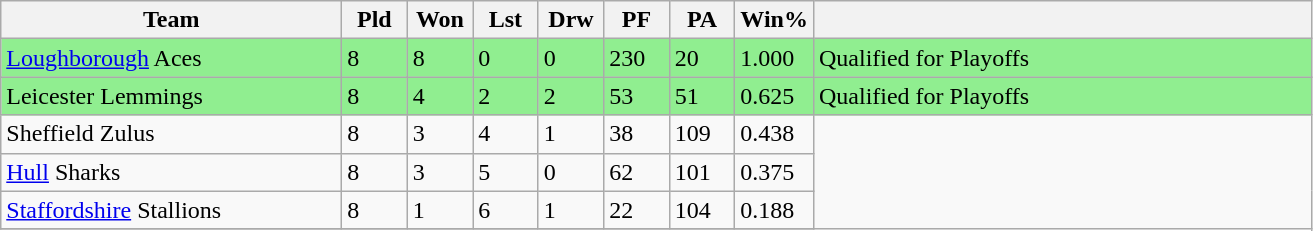<table class="wikitable">
<tr>
<th width=26%>Team</th>
<th width=5%>Pld</th>
<th width=5%>Won</th>
<th width=5%>Lst</th>
<th width=5%>Drw</th>
<th width=5%>PF</th>
<th width=5%>PA</th>
<th width=6%>Win%</th>
<th width=38%></th>
</tr>
<tr style="background:lightgreen">
<td><a href='#'>Loughborough</a> Aces</td>
<td>8</td>
<td>8</td>
<td>0</td>
<td>0</td>
<td>230</td>
<td>20</td>
<td>1.000</td>
<td>Qualified for Playoffs</td>
</tr>
<tr style="background:lightgreen">
<td>Leicester Lemmings</td>
<td>8</td>
<td>4</td>
<td>2</td>
<td>2</td>
<td>53</td>
<td>51</td>
<td>0.625</td>
<td>Qualified for Playoffs</td>
</tr>
<tr>
<td>Sheffield Zulus</td>
<td>8</td>
<td>3</td>
<td>4</td>
<td>1</td>
<td>38</td>
<td>109</td>
<td>0.438</td>
</tr>
<tr>
<td><a href='#'>Hull</a> Sharks</td>
<td>8</td>
<td>3</td>
<td>5</td>
<td>0</td>
<td>62</td>
<td>101</td>
<td>0.375</td>
</tr>
<tr>
<td><a href='#'>Staffordshire</a> Stallions</td>
<td>8</td>
<td>1</td>
<td>6</td>
<td>1</td>
<td>22</td>
<td>104</td>
<td>0.188</td>
</tr>
<tr>
</tr>
</table>
